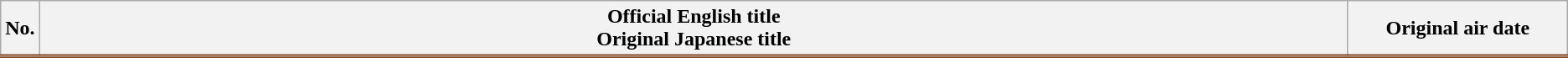<table class="wikitable">
<tr style="border-bottom: 3px solid #8B4513;">
<th style="width:1%;">No.</th>
<th>Official English title<br> Original Japanese title</th>
<th style="width:14%;">Original air date</th>
</tr>
<tr>
</tr>
</table>
